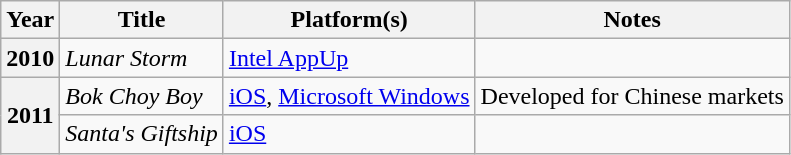<table class="wikitable sortable plainrowheaders">
<tr>
<th scope="col">Year</th>
<th scope="col">Title</th>
<th scope="col">Platform(s)</th>
<th scope="col" class="unsortable">Notes</th>
</tr>
<tr>
<th scope="row">2010</th>
<td><em>Lunar Storm</em></td>
<td><a href='#'>Intel AppUp</a></td>
<td></td>
</tr>
<tr>
<th scope="row" rowspan="2">2011</th>
<td><em>Bok Choy Boy</em></td>
<td><a href='#'>iOS</a>, <a href='#'>Microsoft Windows</a></td>
<td>Developed for Chinese markets</td>
</tr>
<tr>
<td><em>Santa's Giftship</em></td>
<td><a href='#'>iOS</a></td>
<td></td>
</tr>
</table>
